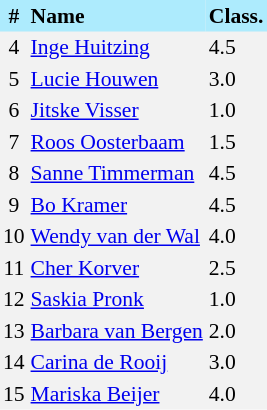<table border=0 cellpadding=2 cellspacing=0  |- bgcolor=#F2F2F2 style="text-align:center; font-size:90%;">
<tr bgcolor=#ADEBFD>
<th>#</th>
<th align=left>Name</th>
<th align=left>Class.</th>
</tr>
<tr>
<td>4</td>
<td align=left><a href='#'>Inge Huitzing</a></td>
<td align=left>4.5</td>
</tr>
<tr>
<td>5</td>
<td align=left><a href='#'>Lucie Houwen</a></td>
<td align=left>3.0</td>
</tr>
<tr>
<td>6</td>
<td align=left><a href='#'>Jitske Visser</a></td>
<td align=left>1.0</td>
</tr>
<tr>
<td>7</td>
<td align=left><a href='#'>Roos Oosterbaam</a></td>
<td align=left>1.5</td>
</tr>
<tr>
<td>8</td>
<td align=left><a href='#'>Sanne Timmerman</a></td>
<td align=left>4.5</td>
</tr>
<tr>
<td>9</td>
<td align=left><a href='#'>Bo Kramer</a></td>
<td align=left>4.5</td>
</tr>
<tr>
<td>10</td>
<td align=left><a href='#'>Wendy van der Wal</a></td>
<td align=left>4.0</td>
</tr>
<tr>
<td>11</td>
<td align=left><a href='#'>Cher Korver</a></td>
<td align=left>2.5</td>
</tr>
<tr>
<td>12</td>
<td align=left><a href='#'>Saskia Pronk</a></td>
<td align=left>1.0</td>
</tr>
<tr>
<td>13</td>
<td align=left><a href='#'>Barbara van Bergen</a></td>
<td align=left>2.0</td>
</tr>
<tr>
<td>14</td>
<td align=left><a href='#'>Carina de Rooij</a></td>
<td align=left>3.0</td>
</tr>
<tr>
<td>15</td>
<td align=left><a href='#'>Mariska Beijer</a></td>
<td align=left>4.0</td>
</tr>
</table>
